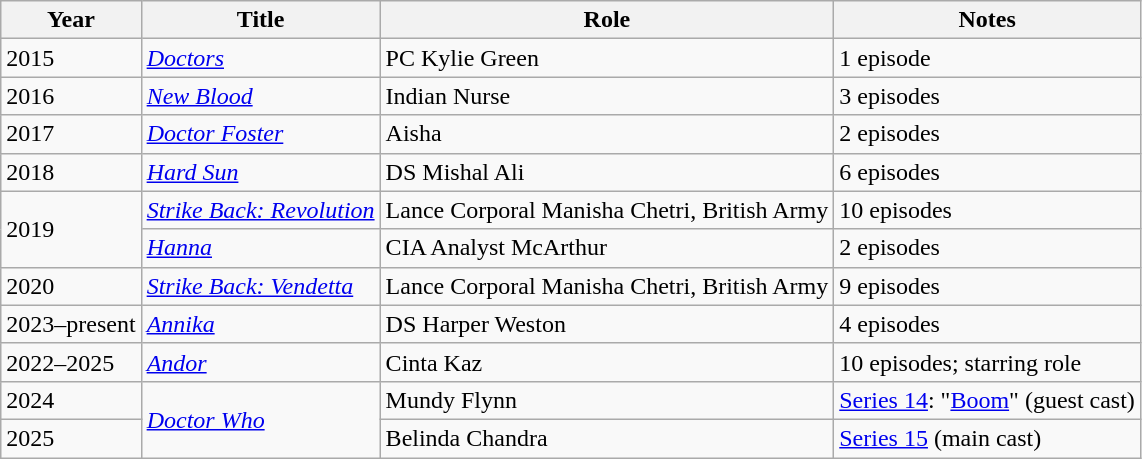<table class="wikitable">
<tr>
<th>Year</th>
<th>Title</th>
<th>Role</th>
<th>Notes</th>
</tr>
<tr>
<td>2015</td>
<td><em><a href='#'>Doctors</a></em></td>
<td>PC Kylie Green</td>
<td>1 episode</td>
</tr>
<tr>
<td>2016</td>
<td><em><a href='#'>New Blood</a></em></td>
<td>Indian Nurse</td>
<td>3 episodes</td>
</tr>
<tr>
<td>2017</td>
<td><em><a href='#'>Doctor Foster</a></em></td>
<td>Aisha</td>
<td>2 episodes</td>
</tr>
<tr>
<td>2018</td>
<td><em><a href='#'>Hard Sun</a></em></td>
<td>DS Mishal Ali</td>
<td>6 episodes</td>
</tr>
<tr>
<td rowspan=2>2019</td>
<td><em><a href='#'>Strike Back: Revolution</a></em></td>
<td>Lance Corporal Manisha Chetri, British Army</td>
<td>10 episodes</td>
</tr>
<tr>
<td><em><a href='#'>Hanna</a></em></td>
<td>CIA Analyst McArthur</td>
<td>2 episodes</td>
</tr>
<tr>
<td>2020</td>
<td><em><a href='#'>Strike Back: Vendetta</a></em></td>
<td>Lance Corporal Manisha Chetri, British Army</td>
<td>9 episodes</td>
</tr>
<tr>
<td>2023–present</td>
<td><em><a href='#'>Annika</a></em></td>
<td>DS Harper Weston</td>
<td>4 episodes</td>
</tr>
<tr>
<td>2022–2025</td>
<td><em><a href='#'>Andor</a></em></td>
<td>Cinta Kaz</td>
<td>10 episodes; starring role</td>
</tr>
<tr>
<td>2024</td>
<td rowspan="2"><em><a href='#'>Doctor Who</a></em></td>
<td>Mundy Flynn</td>
<td><a href='#'>Series 14</a>: "<a href='#'>Boom</a>" (guest cast)</td>
</tr>
<tr>
<td>2025</td>
<td>Belinda Chandra</td>
<td><a href='#'>Series 15</a> (main cast)</td>
</tr>
</table>
